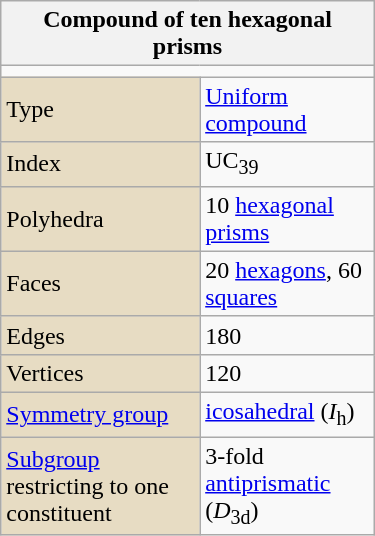<table class=wikitable style="float:right; margin-left:8px; width:250px">
<tr>
<th bgcolor=#e7dcc3 colspan=2>Compound of ten hexagonal prisms</th>
</tr>
<tr>
<td align=center colspan=2></td>
</tr>
<tr>
<td bgcolor=#e7dcc3>Type</td>
<td><a href='#'>Uniform compound</a></td>
</tr>
<tr>
<td bgcolor=#e7dcc3>Index</td>
<td>UC<sub>39</sub></td>
</tr>
<tr>
<td bgcolor=#e7dcc3>Polyhedra</td>
<td>10 <a href='#'>hexagonal prisms</a></td>
</tr>
<tr>
<td bgcolor=#e7dcc3>Faces</td>
<td>20 <a href='#'>hexagons</a>, 60 <a href='#'>squares</a></td>
</tr>
<tr>
<td bgcolor=#e7dcc3>Edges</td>
<td>180</td>
</tr>
<tr>
<td bgcolor=#e7dcc3>Vertices</td>
<td>120</td>
</tr>
<tr>
<td bgcolor=#e7dcc3><a href='#'>Symmetry group</a></td>
<td><a href='#'>icosahedral</a> (<em>I</em><sub>h</sub>)</td>
</tr>
<tr>
<td bgcolor=#e7dcc3><a href='#'>Subgroup</a> restricting to one constituent</td>
<td>3-fold <a href='#'>antiprismatic</a> (<em>D</em><sub>3d</sub>)</td>
</tr>
</table>
